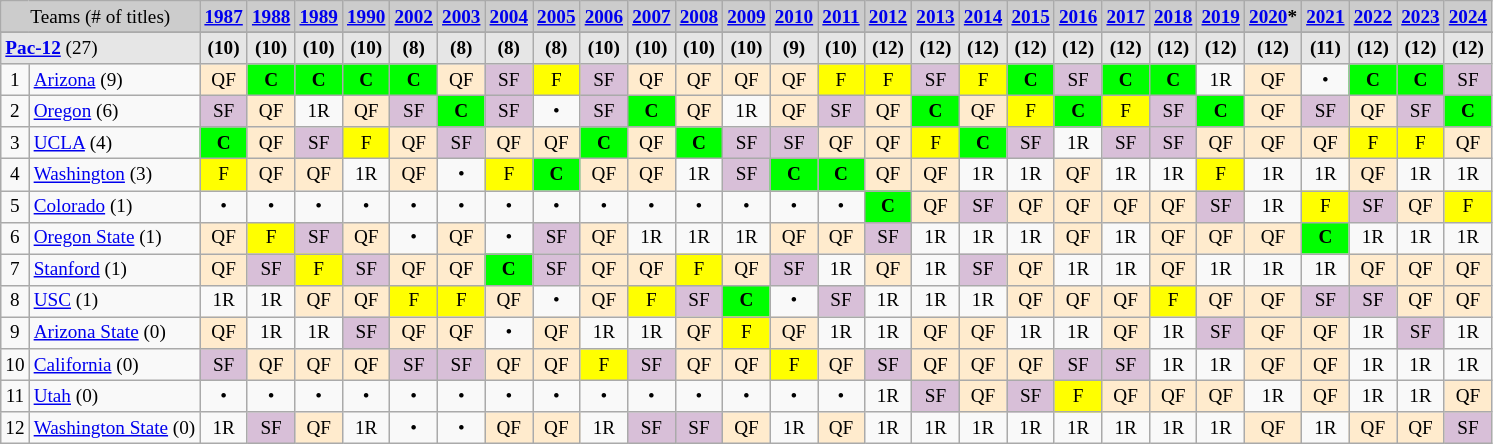<table class="wikitable" style="text-align:center;font-size:80%">
<tr style="background:#ccc">
<td colspan="2">Teams (# of titles)</td>
<td><strong><a href='#'>1987</a></strong></td>
<td><strong><a href='#'>1988</a></strong></td>
<td><strong><a href='#'>1989</a></strong></td>
<td><strong><a href='#'>1990</a></strong></td>
<td><strong><a href='#'>2002</a></strong></td>
<td><strong><a href='#'>2003</a></strong></td>
<td><strong><a href='#'>2004</a></strong></td>
<td><strong><a href='#'>2005</a></strong></td>
<td><strong><a href='#'>2006</a></strong></td>
<td><strong><a href='#'>2007</a></strong></td>
<td><strong><a href='#'>2008</a></strong></td>
<td><strong><a href='#'>2009</a></strong></td>
<td><strong><a href='#'>2010</a></strong></td>
<td><strong><a href='#'>2011</a></strong></td>
<td><strong><a href='#'>2012</a></strong></td>
<td><strong><a href='#'>2013</a></strong></td>
<td><strong><a href='#'>2014</a></strong></td>
<td><strong><a href='#'>2015</a></strong></td>
<td><strong><a href='#'>2016</a></strong></td>
<td><strong><a href='#'>2017</a></strong></td>
<td><strong><a href='#'>2018</a></strong></td>
<td><strong><a href='#'>2019</a></strong></td>
<td><strong><a href='#'>2020</a>*</strong></td>
<td><strong><a href='#'>2021</a></strong></td>
<td><strong><a href='#'>2022</a></strong></td>
<td><strong><a href='#'>2023</a></strong></td>
<td><strong><a href='#'>2024</a></strong></td>
</tr>
<tr>
</tr>
<tr style="background:#e6e6e6">
<td colspan="2" align="left"><strong><a href='#'>Pac-12</a></strong> (27)</td>
<td><strong>(10)</strong></td>
<td><strong>(10)</strong></td>
<td><strong>(10)</strong></td>
<td><strong>(10)</strong></td>
<td><strong>(8)</strong></td>
<td><strong>(8)</strong></td>
<td><strong>(8)</strong></td>
<td><strong>(8)</strong></td>
<td><strong>(10)</strong></td>
<td><strong>(10)</strong></td>
<td><strong>(10)</strong></td>
<td><strong>(10)</strong></td>
<td><strong>(9)</strong></td>
<td><strong>(10)</strong></td>
<td><strong>(12)</strong></td>
<td><strong>(12)</strong></td>
<td><strong>(12)</strong></td>
<td><strong>(12)</strong></td>
<td><strong>(12)</strong></td>
<td><strong>(12)</strong></td>
<td><strong>(12)</strong></td>
<td><strong>(12)</strong></td>
<td><strong>(12)</strong></td>
<td><strong>(11)</strong></td>
<td><strong>(12)</strong></td>
<td><strong>(12)</strong></td>
<td><strong>(12)</strong></td>
</tr>
<tr>
<td>1</td>
<td align="left"><a href='#'>Arizona</a> (9)</td>
<td bgcolor=#ffebcd>QF</td>
<td bgcolor=#00ff00><strong>C</strong></td>
<td bgcolor=#00ff00><strong>C</strong></td>
<td bgcolor=#00ff00><strong>C</strong></td>
<td bgcolor=#00ff00><strong>C</strong></td>
<td bgcolor=#ffebcd>QF</td>
<td bgcolor=thistle>SF</td>
<td bgcolor=yellow>F</td>
<td bgcolor=thistle>SF</td>
<td bgcolor=#ffebcd>QF</td>
<td bgcolor=#ffebcd>QF</td>
<td bgcolor=#ffebcd>QF</td>
<td bgcolor=#ffebcd>QF</td>
<td bgcolor=yellow>F</td>
<td bgcolor=yellow>F</td>
<td bgcolor=thistle>SF</td>
<td bgcolor=yellow>F</td>
<td bgcolor=#00ff00><strong>C</strong></td>
<td bgcolor=thistle>SF</td>
<td bgcolor=#00ff00><strong>C</strong></td>
<td bgcolor=#00ff00><strong>C</strong></td>
<td>1R</td>
<td bgcolor=#ffebcd>QF</td>
<td>•</td>
<td bgcolor=#00ff00><strong>C</strong></td>
<td bgcolor=#00ff00><strong>C</strong></td>
<td bgcolor=thistle>SF</td>
</tr>
<tr>
<td>2</td>
<td align="left"><a href='#'>Oregon</a> (6)</td>
<td bgcolor=thistle>SF</td>
<td bgcolor=#ffebcd>QF</td>
<td>1R</td>
<td bgcolor=#ffebcd>QF</td>
<td bgcolor=thistle>SF</td>
<td bgcolor=#00ff00><strong>C</strong></td>
<td bgcolor=thistle>SF</td>
<td>•</td>
<td bgcolor=thistle>SF</td>
<td bgcolor=#00ff00><strong>C</strong></td>
<td bgcolor=#ffebcd>QF</td>
<td>1R</td>
<td bgcolor=#ffebcd>QF</td>
<td bgcolor=thistle>SF</td>
<td bgcolor=#ffebcd>QF</td>
<td bgcolor=#00ff00><strong>C</strong></td>
<td bgcolor=#ffebcd>QF</td>
<td bgcolor=yellow>F</td>
<td bgcolor=#00ff00><strong>C</strong></td>
<td bgcolor=yellow>F</td>
<td bgcolor=thistle>SF</td>
<td bgcolor=#00ff00><strong>C</strong></td>
<td bgcolor=#ffebcd>QF</td>
<td bgcolor=thistle>SF</td>
<td bgcolor=#ffebcd>QF</td>
<td bgcolor=thistle>SF</td>
<td bgcolor=#00ff00><strong>C</strong></td>
</tr>
<tr>
<td>3</td>
<td align="left"><a href='#'>UCLA</a> (4)</td>
<td bgcolor=#00ff00><strong>C</strong></td>
<td bgcolor=#ffebcd>QF</td>
<td bgcolor=thistle>SF</td>
<td bgcolor=yellow>F</td>
<td bgcolor=#ffebcd>QF</td>
<td bgcolor=thistle>SF</td>
<td bgcolor=#ffebcd>QF</td>
<td bgcolor=#ffebcd>QF</td>
<td bgcolor=#00ff00><strong>C</strong></td>
<td bgcolor=#ffebcd>QF</td>
<td bgcolor=#00ff00><strong>C</strong></td>
<td bgcolor=thistle>SF</td>
<td bgcolor=thistle>SF</td>
<td bgcolor=#ffebcd>QF</td>
<td bgcolor=#ffebcd>QF</td>
<td bgcolor=yellow>F</td>
<td bgcolor=#00ff00><strong>C</strong></td>
<td bgcolor=thistle>SF</td>
<td>1R</td>
<td bgcolor=thistle>SF</td>
<td bgcolor=thistle>SF</td>
<td bgcolor=#ffebcd>QF</td>
<td bgcolor=#ffebcd>QF</td>
<td bgcolor=#ffebcd>QF</td>
<td bgcolor=yellow>F</td>
<td bgcolor=yellow>F</td>
<td bgcolor=#ffebcd>QF</td>
</tr>
<tr>
<td>4</td>
<td align="left"><a href='#'>Washington</a> (3)</td>
<td bgcolor=yellow>F</td>
<td bgcolor=#ffebcd>QF</td>
<td bgcolor=#ffebcd>QF</td>
<td>1R</td>
<td bgcolor=#ffebcd>QF</td>
<td>•</td>
<td bgcolor=yellow>F</td>
<td bgcolor=#00ff00><strong>C</strong></td>
<td bgcolor=#ffebcd>QF</td>
<td bgcolor=#ffebcd>QF</td>
<td>1R</td>
<td bgcolor=thistle>SF</td>
<td bgcolor=#00ff00><strong>C</strong></td>
<td bgcolor=#00ff00><strong>C</strong></td>
<td bgcolor=#ffebcd>QF</td>
<td bgcolor=#ffebcd>QF</td>
<td>1R</td>
<td>1R</td>
<td bgcolor=#ffebcd>QF</td>
<td>1R</td>
<td>1R</td>
<td bgcolor=yellow>F</td>
<td>1R</td>
<td>1R</td>
<td bgcolor=#ffebcd>QF</td>
<td>1R</td>
<td>1R</td>
</tr>
<tr>
<td>5</td>
<td align="left"><a href='#'>Colorado</a> (1)</td>
<td>•</td>
<td>•</td>
<td>•</td>
<td>•</td>
<td>•</td>
<td>•</td>
<td>•</td>
<td>•</td>
<td>•</td>
<td>•</td>
<td>•</td>
<td>•</td>
<td>•</td>
<td>•</td>
<td bgcolor=#00ff00><strong>C</strong></td>
<td bgcolor=#ffebcd>QF</td>
<td bgcolor=thistle>SF</td>
<td bgcolor=#ffebcd>QF</td>
<td bgcolor=#ffebcd>QF</td>
<td bgcolor=#ffebcd>QF</td>
<td bgcolor=#ffebcd>QF</td>
<td bgcolor=thistle>SF</td>
<td>1R</td>
<td bgcolor=yellow>F</td>
<td bgcolor=thistle>SF</td>
<td bgcolor=#ffebcd>QF</td>
<td bgcolor=yellow>F</td>
</tr>
<tr>
<td>6</td>
<td align="left"><a href='#'>Oregon State</a> (1)</td>
<td bgcolor=#ffebcd>QF</td>
<td bgcolor=yellow>F</td>
<td bgcolor=thistle>SF</td>
<td bgcolor=#ffebcd>QF</td>
<td>•</td>
<td bgcolor=#ffebcd>QF</td>
<td>•</td>
<td bgcolor=thistle>SF</td>
<td bgcolor=#ffebcd>QF</td>
<td>1R</td>
<td>1R</td>
<td>1R</td>
<td bgcolor=#ffebcd>QF</td>
<td bgcolor=#ffebcd>QF</td>
<td bgcolor=thistle>SF</td>
<td>1R</td>
<td>1R</td>
<td>1R</td>
<td bgcolor=#ffebcd>QF</td>
<td>1R</td>
<td bgcolor=#ffebcd>QF</td>
<td bgcolor=#ffebcd>QF</td>
<td bgcolor=#ffebcd>QF</td>
<td bgcolor=#00ff00><strong>C</strong></td>
<td>1R</td>
<td>1R</td>
<td>1R</td>
</tr>
<tr>
<td>7</td>
<td align="left"><a href='#'>Stanford</a> (1)</td>
<td bgcolor=#ffebcd>QF</td>
<td bgcolor=thistle>SF</td>
<td bgcolor=yellow>F</td>
<td bgcolor=thistle>SF</td>
<td bgcolor=#ffebcd>QF</td>
<td bgcolor=#ffebcd>QF</td>
<td bgcolor=#00ff00><strong>C</strong></td>
<td bgcolor=thistle>SF</td>
<td bgcolor=#ffebcd>QF</td>
<td bgcolor=#ffebcd>QF</td>
<td bgcolor=yellow>F</td>
<td bgcolor=#ffebcd>QF</td>
<td bgcolor=thistle>SF</td>
<td>1R</td>
<td bgcolor=#ffebcd>QF</td>
<td>1R</td>
<td bgcolor=thistle>SF</td>
<td bgcolor=#ffebcd>QF</td>
<td>1R</td>
<td>1R</td>
<td bgcolor=#ffebcd>QF</td>
<td>1R</td>
<td>1R</td>
<td>1R</td>
<td bgcolor=#ffebcd>QF</td>
<td bgcolor=#ffebcd>QF</td>
<td bgcolor=#ffebcd>QF</td>
</tr>
<tr>
<td>8</td>
<td align="left"><a href='#'>USC</a> (1)</td>
<td>1R</td>
<td>1R</td>
<td bgcolor=#ffebcd>QF</td>
<td bgcolor=#ffebcd>QF</td>
<td bgcolor=yellow>F</td>
<td bgcolor=yellow>F</td>
<td bgcolor=#ffebcd>QF</td>
<td>•</td>
<td bgcolor=#ffebcd>QF</td>
<td bgcolor=yellow>F</td>
<td bgcolor=thistle>SF</td>
<td bgcolor=#00ff00><strong>C</strong></td>
<td>•</td>
<td bgcolor=thistle>SF</td>
<td>1R</td>
<td>1R</td>
<td>1R</td>
<td bgcolor=#ffebcd>QF</td>
<td bgcolor=#ffebcd>QF</td>
<td bgcolor=#ffebcd>QF</td>
<td bgcolor=yellow>F</td>
<td bgcolor=#ffebcd>QF</td>
<td bgcolor=#ffebcd>QF</td>
<td bgcolor=thistle>SF</td>
<td bgcolor=thistle>SF</td>
<td bgcolor=#ffebcd>QF</td>
<td bgcolor=#ffebcd>QF</td>
</tr>
<tr>
<td>9</td>
<td align="left"><a href='#'>Arizona State</a> (0)</td>
<td bgcolor=#ffebcd>QF</td>
<td>1R</td>
<td>1R</td>
<td bgcolor=thistle>SF</td>
<td bgcolor=#ffebcd>QF</td>
<td bgcolor=#ffebcd>QF</td>
<td>•</td>
<td bgcolor=#ffebcd>QF</td>
<td>1R</td>
<td>1R</td>
<td bgcolor=#ffebcd>QF</td>
<td bgcolor=yellow>F</td>
<td bgcolor=#ffebcd>QF</td>
<td>1R</td>
<td>1R</td>
<td bgcolor=#ffebcd>QF</td>
<td bgcolor=#ffebcd>QF</td>
<td>1R</td>
<td>1R</td>
<td bgcolor=#ffebcd>QF</td>
<td>1R</td>
<td bgcolor=thistle>SF</td>
<td bgcolor=#ffebcd>QF</td>
<td bgcolor=#ffebcd>QF</td>
<td>1R</td>
<td bgcolor=thistle>SF</td>
<td>1R</td>
</tr>
<tr>
<td>10</td>
<td align="left"><a href='#'>California</a> (0)</td>
<td bgcolor=thistle>SF</td>
<td bgcolor=#ffebcd>QF</td>
<td bgcolor=#ffebcd>QF</td>
<td bgcolor=#ffebcd>QF</td>
<td bgcolor=thistle>SF</td>
<td bgcolor=thistle>SF</td>
<td bgcolor=#ffebcd>QF</td>
<td bgcolor=#ffebcd>QF</td>
<td bgcolor=yellow>F</td>
<td bgcolor=thistle>SF</td>
<td bgcolor=#ffebcd>QF</td>
<td bgcolor=#ffebcd>QF</td>
<td bgcolor=yellow>F</td>
<td bgcolor=#ffebcd>QF</td>
<td bgcolor=thistle>SF</td>
<td bgcolor=#ffebcd>QF</td>
<td bgcolor=#ffebcd>QF</td>
<td bgcolor=#ffebcd>QF</td>
<td bgcolor=thistle>SF</td>
<td bgcolor=thistle>SF</td>
<td>1R</td>
<td>1R</td>
<td bgcolor=#ffebcd>QF</td>
<td bgcolor=#ffebcd>QF</td>
<td>1R</td>
<td>1R</td>
<td>1R</td>
</tr>
<tr>
<td>11</td>
<td align="left"><a href='#'>Utah</a> (0)</td>
<td>•</td>
<td>•</td>
<td>•</td>
<td>•</td>
<td>•</td>
<td>•</td>
<td>•</td>
<td>•</td>
<td>•</td>
<td>•</td>
<td>•</td>
<td>•</td>
<td>•</td>
<td>•</td>
<td>1R</td>
<td bgcolor=thistle>SF</td>
<td bgcolor=#ffebcd>QF</td>
<td bgcolor=thistle>SF</td>
<td bgcolor=yellow>F</td>
<td bgcolor=#ffebcd>QF</td>
<td bgcolor=#ffebcd>QF</td>
<td bgcolor="#ffebcd">QF</td>
<td>1R</td>
<td bgcolor=#ffebcd>QF</td>
<td>1R</td>
<td>1R</td>
<td bgcolor=#ffebcd>QF</td>
</tr>
<tr>
<td>12</td>
<td align="left"><a href='#'>Washington State</a> (0)</td>
<td>1R</td>
<td bgcolor=thistle>SF</td>
<td bgcolor=#ffebcd>QF</td>
<td>1R</td>
<td>•</td>
<td>•</td>
<td bgcolor=#ffebcd>QF</td>
<td bgcolor=#ffebcd>QF</td>
<td>1R</td>
<td bgcolor=thistle>SF</td>
<td bgcolor=thistle>SF</td>
<td bgcolor=#ffebcd>QF</td>
<td>1R</td>
<td bgcolor=#ffebcd>QF</td>
<td>1R</td>
<td>1R</td>
<td>1R</td>
<td>1R</td>
<td>1R</td>
<td>1R</td>
<td>1R</td>
<td>1R</td>
<td bgcolor=#ffebcd>QF</td>
<td>1R</td>
<td bgcolor=#ffebcd>QF</td>
<td bgcolor=#ffebcd>QF</td>
<td bgcolor=thistle>SF</td>
</tr>
</table>
